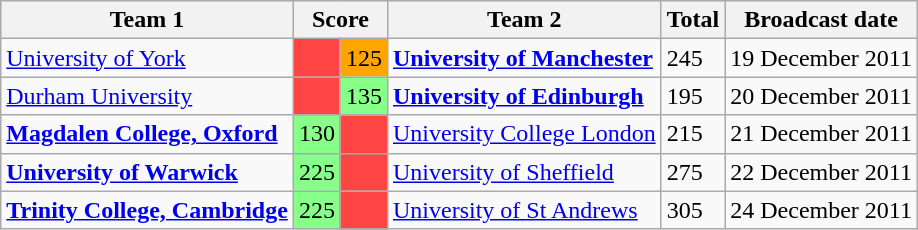<table class="wikitable">
<tr>
<th>Team 1</th>
<th colspan=2>Score</th>
<th>Team 2</th>
<th>Total</th>
<th>Broadcast date</th>
</tr>
<tr>
<td><a href='#'>University of York</a></td>
<td style="background:#f44;"></td>
<td style="background:orange">125</td>
<td><strong><a href='#'>University of Manchester</a></strong></td>
<td>245</td>
<td>19 December 2011</td>
</tr>
<tr>
<td><a href='#'>Durham University</a></td>
<td style="background:#f44;"></td>
<td style="background:#88ff88">135</td>
<td><strong><a href='#'>University of Edinburgh</a></strong></td>
<td>195</td>
<td>20 December 2011</td>
</tr>
<tr>
<td><strong><a href='#'>Magdalen College, Oxford</a></strong></td>
<td style="background:#88ff88">130</td>
<td style="background:#f44;"></td>
<td><a href='#'>University College London</a></td>
<td>215</td>
<td>21 December 2011</td>
</tr>
<tr>
<td><strong><a href='#'>University of Warwick</a></strong></td>
<td style="background:#88ff88">225</td>
<td style="background:#f44;"></td>
<td><a href='#'>University of Sheffield</a></td>
<td>275</td>
<td>22 December 2011</td>
</tr>
<tr>
<td><strong><a href='#'>Trinity College, Cambridge</a></strong></td>
<td style="background:#88ff88">225</td>
<td style="background:#f44;"></td>
<td><a href='#'>University of St Andrews</a></td>
<td>305</td>
<td>24 December 2011</td>
</tr>
</table>
